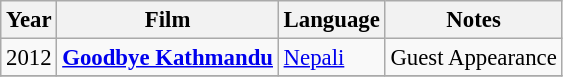<table class="wikitable" style="font-size: 95%;">
<tr>
<th>Year</th>
<th>Film</th>
<th>Language</th>
<th>Notes</th>
</tr>
<tr>
<td rowspan="1">2012</td>
<td><strong><a href='#'>Goodbye Kathmandu</a></strong></td>
<td><a href='#'>Nepali</a></td>
<td>Guest Appearance</td>
</tr>
<tr>
</tr>
</table>
